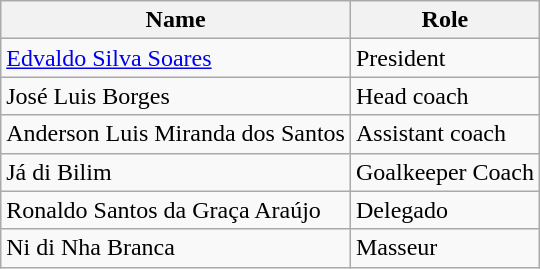<table class="wikitable">
<tr>
<th>Name</th>
<th>Role</th>
</tr>
<tr>
<td> <a href='#'>Edvaldo Silva Soares</a></td>
<td>President</td>
</tr>
<tr>
<td> José Luis Borges</td>
<td>Head coach</td>
</tr>
<tr>
<td>Anderson Luis Miranda dos Santos</td>
<td>Assistant coach</td>
</tr>
<tr>
<td>Já di Bilim</td>
<td>Goalkeeper Coach</td>
</tr>
<tr>
<td>Ronaldo Santos da Graça Araújo</td>
<td>Delegado</td>
</tr>
<tr>
<td>Ni di Nha Branca</td>
<td>Masseur</td>
</tr>
</table>
